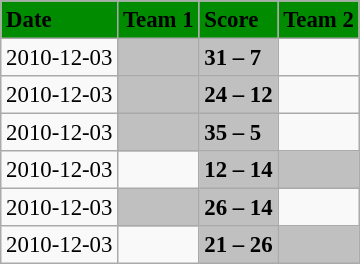<table class="wikitable" style="margin:0.5em auto; font-size:95%">
<tr bgcolor="#008B00">
<td><strong>Date</strong></td>
<td><strong>Team 1</strong></td>
<td><strong>Score</strong></td>
<td><strong>Team 2</strong></td>
</tr>
<tr>
<td>2010-12-03</td>
<td bgcolor="silver"><strong></strong></td>
<td bgcolor="silver"><strong>31 – 7 </strong></td>
<td></td>
</tr>
<tr>
<td>2010-12-03</td>
<td bgcolor="silver"><strong></strong></td>
<td bgcolor="silver"><strong> 24 – 12 </strong></td>
<td></td>
</tr>
<tr>
<td>2010-12-03</td>
<td bgcolor="silver"><strong></strong></td>
<td bgcolor="silver"><strong> 35 – 5 </strong></td>
<td></td>
</tr>
<tr>
<td>2010-12-03</td>
<td></td>
<td bgcolor="silver"><strong> 12 – 14 </strong></td>
<td bgcolor="silver"><strong></strong></td>
</tr>
<tr>
<td>2010-12-03</td>
<td bgcolor="silver"><strong></strong></td>
<td bgcolor="silver"><strong> 26 – 14 </strong></td>
<td></td>
</tr>
<tr>
<td>2010-12-03</td>
<td></td>
<td bgcolor="silver"><strong> 21 – 26 </strong></td>
<td bgcolor="silver"><strong></strong></td>
</tr>
</table>
